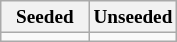<table class="wikitable" style="font-size:80%">
<tr>
<th width=50%>Seeded</th>
<th width=50%>Unseeded</th>
</tr>
<tr>
<td valign=top></td>
<td valign=top></td>
</tr>
</table>
